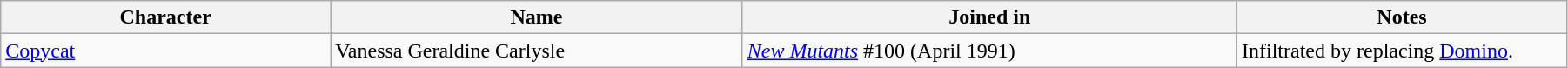<table class="wikitable sortable" style="width:95%;">
<tr>
<th style="width:20%;">Character</th>
<th style="width:25%;">Name</th>
<th style="width:30%;">Joined in</th>
<th style="width:20%;">Notes</th>
</tr>
<tr>
<td><a href='#'>Copycat</a></td>
<td>Vanessa Geraldine Carlysle</td>
<td><em><a href='#'>New Mutants</a></em> #100 (April 1991)</td>
<td>Infiltrated by replacing <a href='#'>Domino</a>.</td>
</tr>
</table>
